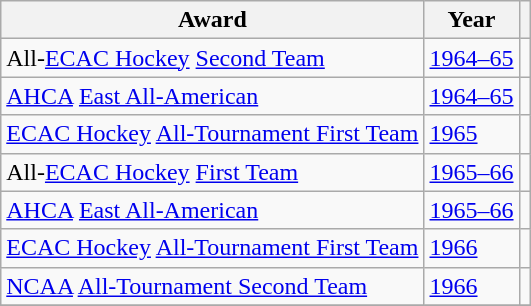<table class="wikitable">
<tr>
<th>Award</th>
<th>Year</th>
<th></th>
</tr>
<tr>
<td>All-<a href='#'>ECAC Hockey</a> <a href='#'>Second Team</a></td>
<td><a href='#'>1964–65</a></td>
<td></td>
</tr>
<tr>
<td><a href='#'>AHCA</a> <a href='#'>East All-American</a></td>
<td><a href='#'>1964–65</a></td>
<td></td>
</tr>
<tr>
<td><a href='#'>ECAC Hockey</a> <a href='#'>All-Tournament First Team</a></td>
<td><a href='#'>1965</a></td>
<td></td>
</tr>
<tr>
<td>All-<a href='#'>ECAC Hockey</a> <a href='#'>First Team</a></td>
<td><a href='#'>1965–66</a></td>
<td></td>
</tr>
<tr>
<td><a href='#'>AHCA</a> <a href='#'>East All-American</a></td>
<td><a href='#'>1965–66</a></td>
<td></td>
</tr>
<tr>
<td><a href='#'>ECAC Hockey</a> <a href='#'>All-Tournament First Team</a></td>
<td><a href='#'>1966</a></td>
<td></td>
</tr>
<tr>
<td><a href='#'>NCAA</a> <a href='#'>All-Tournament Second Team</a></td>
<td><a href='#'>1966</a></td>
<td></td>
</tr>
<tr>
</tr>
</table>
